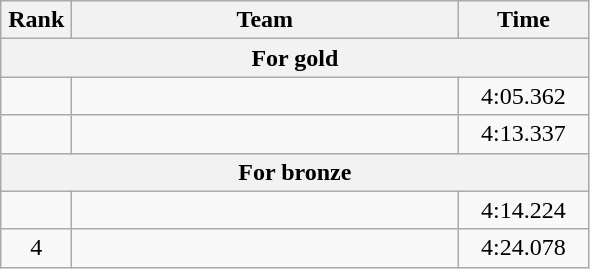<table class=wikitable style="text-align:center">
<tr>
<th width=40>Rank</th>
<th width=250>Team</th>
<th width=80>Time</th>
</tr>
<tr>
<th colspan=3>For gold</th>
</tr>
<tr>
<td></td>
<td align=left></td>
<td>4:05.362</td>
</tr>
<tr>
<td></td>
<td align=left></td>
<td>4:13.337</td>
</tr>
<tr>
<th colspan=3>For bronze</th>
</tr>
<tr>
<td></td>
<td align=left></td>
<td>4:14.224</td>
</tr>
<tr>
<td>4</td>
<td align=left></td>
<td>4:24.078</td>
</tr>
</table>
